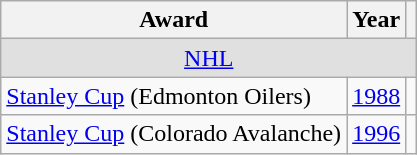<table class="wikitable">
<tr>
<th>Award</th>
<th>Year</th>
<th></th>
</tr>
<tr ALIGN="center" bgcolor="#e0e0e0">
<td colspan="3"><a href='#'>NHL</a></td>
</tr>
<tr>
<td><a href='#'>Stanley Cup</a> (Edmonton Oilers)</td>
<td><a href='#'>1988</a></td>
<td></td>
</tr>
<tr>
<td><a href='#'>Stanley Cup</a> (Colorado Avalanche)</td>
<td><a href='#'>1996</a></td>
<td></td>
</tr>
</table>
